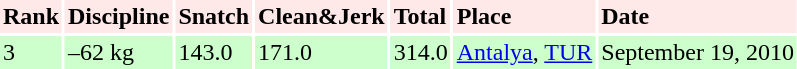<table border=0 cellpadding=2 cellspacing=2>
<tr bgcolor=#FFE8E8>
<td><strong>Rank</strong></td>
<td><strong>Discipline</strong></td>
<td><strong>Snatch</strong></td>
<td><strong>Clean&Jerk</strong></td>
<td><strong>Total</strong></td>
<td><strong>Place</strong></td>
<td><strong>Date</strong></td>
</tr>
<tr bgcolor=#CCFFCC>
<td>3</td>
<td>–62 kg</td>
<td>143.0</td>
<td>171.0</td>
<td>314.0</td>
<td><a href='#'>Antalya</a>, <a href='#'>TUR</a></td>
<td>September 19, 2010</td>
</tr>
</table>
